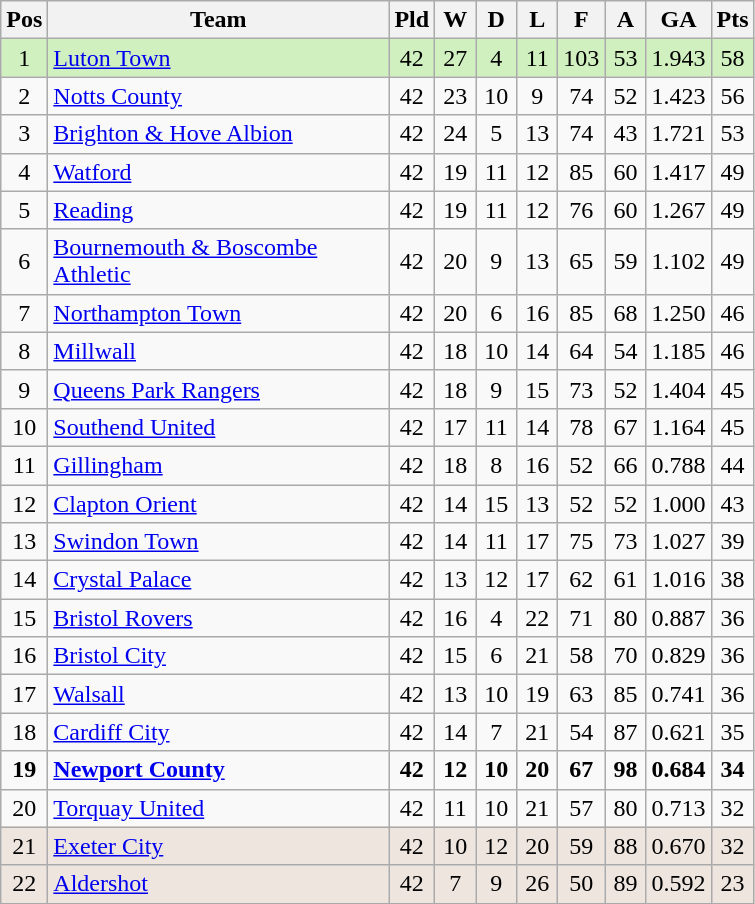<table class="wikitable" style="text-align: center;">
<tr>
<th width=20>Pos</th>
<th width=220>Team</th>
<th width=20>Pld</th>
<th width=20>W</th>
<th width=20>D</th>
<th width=20>L</th>
<th width=20>F</th>
<th width=20>A</th>
<th width=30>GA</th>
<th width=20>Pts</th>
</tr>
<tr style="background:#D0F0C0;">
<td>1</td>
<td align="left"><a href='#'>Luton Town</a></td>
<td>42</td>
<td>27</td>
<td>4</td>
<td>11</td>
<td>103</td>
<td>53</td>
<td>1.943</td>
<td>58</td>
</tr>
<tr>
<td>2</td>
<td align="left"><a href='#'>Notts County</a></td>
<td>42</td>
<td>23</td>
<td>10</td>
<td>9</td>
<td>74</td>
<td>52</td>
<td>1.423</td>
<td>56</td>
</tr>
<tr>
<td>3</td>
<td align="left"><a href='#'>Brighton & Hove Albion</a></td>
<td>42</td>
<td>24</td>
<td>5</td>
<td>13</td>
<td>74</td>
<td>43</td>
<td>1.721</td>
<td>53</td>
</tr>
<tr>
<td>4</td>
<td align="left"><a href='#'>Watford</a></td>
<td>42</td>
<td>19</td>
<td>11</td>
<td>12</td>
<td>85</td>
<td>60</td>
<td>1.417</td>
<td>49</td>
</tr>
<tr>
<td>5</td>
<td align="left"><a href='#'>Reading</a></td>
<td>42</td>
<td>19</td>
<td>11</td>
<td>12</td>
<td>76</td>
<td>60</td>
<td>1.267</td>
<td>49</td>
</tr>
<tr>
<td>6</td>
<td align="left"><a href='#'>Bournemouth & Boscombe Athletic</a></td>
<td>42</td>
<td>20</td>
<td>9</td>
<td>13</td>
<td>65</td>
<td>59</td>
<td>1.102</td>
<td>49</td>
</tr>
<tr>
<td>7</td>
<td align="left"><a href='#'>Northampton Town</a></td>
<td>42</td>
<td>20</td>
<td>6</td>
<td>16</td>
<td>85</td>
<td>68</td>
<td>1.250</td>
<td>46</td>
</tr>
<tr>
<td>8</td>
<td align="left"><a href='#'>Millwall</a></td>
<td>42</td>
<td>18</td>
<td>10</td>
<td>14</td>
<td>64</td>
<td>54</td>
<td>1.185</td>
<td>46</td>
</tr>
<tr>
<td>9</td>
<td align="left"><a href='#'>Queens Park Rangers</a></td>
<td>42</td>
<td>18</td>
<td>9</td>
<td>15</td>
<td>73</td>
<td>52</td>
<td>1.404</td>
<td>45</td>
</tr>
<tr>
<td>10</td>
<td align="left"><a href='#'>Southend United</a></td>
<td>42</td>
<td>17</td>
<td>11</td>
<td>14</td>
<td>78</td>
<td>67</td>
<td>1.164</td>
<td>45</td>
</tr>
<tr>
<td>11</td>
<td align="left"><a href='#'>Gillingham</a></td>
<td>42</td>
<td>18</td>
<td>8</td>
<td>16</td>
<td>52</td>
<td>66</td>
<td>0.788</td>
<td>44</td>
</tr>
<tr>
<td>12</td>
<td align="left"><a href='#'>Clapton Orient</a></td>
<td>42</td>
<td>14</td>
<td>15</td>
<td>13</td>
<td>52</td>
<td>52</td>
<td>1.000</td>
<td>43</td>
</tr>
<tr>
<td>13</td>
<td align="left"><a href='#'>Swindon Town</a></td>
<td>42</td>
<td>14</td>
<td>11</td>
<td>17</td>
<td>75</td>
<td>73</td>
<td>1.027</td>
<td>39</td>
</tr>
<tr>
<td>14</td>
<td align="left"><a href='#'>Crystal Palace</a></td>
<td>42</td>
<td>13</td>
<td>12</td>
<td>17</td>
<td>62</td>
<td>61</td>
<td>1.016</td>
<td>38</td>
</tr>
<tr>
<td>15</td>
<td align="left"><a href='#'>Bristol Rovers</a></td>
<td>42</td>
<td>16</td>
<td>4</td>
<td>22</td>
<td>71</td>
<td>80</td>
<td>0.887</td>
<td>36</td>
</tr>
<tr>
<td>16</td>
<td align="left"><a href='#'>Bristol City</a></td>
<td>42</td>
<td>15</td>
<td>6</td>
<td>21</td>
<td>58</td>
<td>70</td>
<td>0.829</td>
<td>36</td>
</tr>
<tr>
<td>17</td>
<td align="left"><a href='#'>Walsall</a></td>
<td>42</td>
<td>13</td>
<td>10</td>
<td>19</td>
<td>63</td>
<td>85</td>
<td>0.741</td>
<td>36</td>
</tr>
<tr>
<td>18</td>
<td align="left"><a href='#'>Cardiff City</a></td>
<td>42</td>
<td>14</td>
<td>7</td>
<td>21</td>
<td>54</td>
<td>87</td>
<td>0.621</td>
<td>35</td>
</tr>
<tr>
<td><strong>19</strong></td>
<td align="left"><strong><a href='#'>Newport County</a></strong></td>
<td><strong>42</strong></td>
<td><strong>12</strong></td>
<td><strong>10</strong></td>
<td><strong>20</strong></td>
<td><strong>67</strong></td>
<td><strong>98</strong></td>
<td><strong>0.684</strong></td>
<td><strong>34</strong></td>
</tr>
<tr>
<td>20</td>
<td align="left"><a href='#'>Torquay United</a></td>
<td>42</td>
<td>11</td>
<td>10</td>
<td>21</td>
<td>57</td>
<td>80</td>
<td>0.713</td>
<td>32</td>
</tr>
<tr style="background:#eee5de;">
<td>21</td>
<td align="left"><a href='#'>Exeter City</a></td>
<td>42</td>
<td>10</td>
<td>12</td>
<td>20</td>
<td>59</td>
<td>88</td>
<td>0.670</td>
<td>32</td>
</tr>
<tr style="background:#eee5de;">
<td>22</td>
<td align="left"><a href='#'>Aldershot</a></td>
<td>42</td>
<td>7</td>
<td>9</td>
<td>26</td>
<td>50</td>
<td>89</td>
<td>0.592</td>
<td>23</td>
</tr>
</table>
